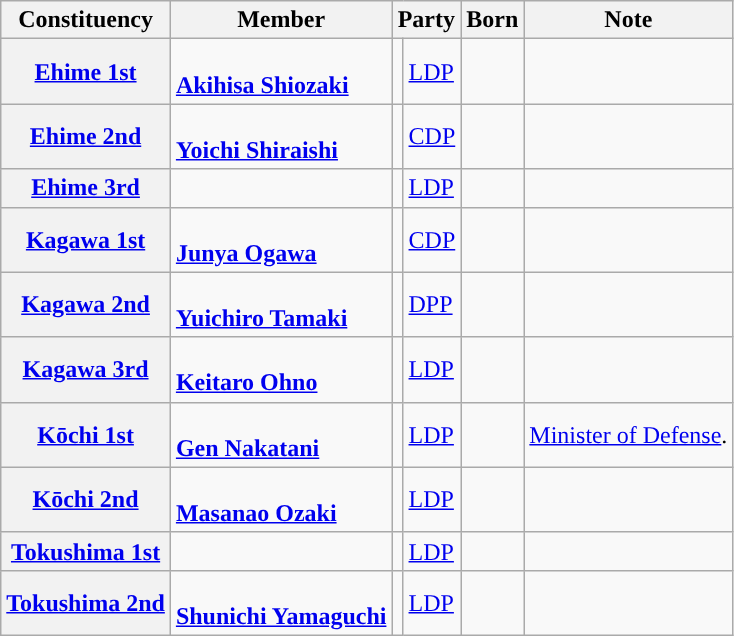<table class="wikitable sortable plainrowheaders" id="votingmembers">
<tr style="vertical-align:bottom">
<th>Constituency</th>
<th>Member</th>
<th colspan=2>Party</th>
<th>Born</th>
<th>Note</th>
</tr>
<tr>
<th><a href='#'>Ehime 1st</a></th>
<td><br><strong><a href='#'>Akihisa Shiozaki</a></strong></td>
<td style="background-color:"></td>
<td><a href='#'>LDP</a></td>
<td></td>
<td></td>
</tr>
<tr>
<th><a href='#'>Ehime 2nd</a></th>
<td><br><strong><a href='#'>Yoichi Shiraishi</a></strong></td>
<td style="background-color:"></td>
<td><a href='#'>CDP</a></td>
<td></td>
<td></td>
</tr>
<tr>
<th><a href='#'>Ehime 3rd</a></th>
<td><br><strong></strong></td>
<td style="background-color:"></td>
<td><a href='#'>LDP</a></td>
<td></td>
<td></td>
</tr>
<tr>
<th><a href='#'>Kagawa 1st</a></th>
<td><br><strong><a href='#'>Junya Ogawa</a></strong></td>
<td style="background-color:"></td>
<td><a href='#'>CDP</a></td>
<td></td>
<td></td>
</tr>
<tr>
<th><a href='#'>Kagawa 2nd</a></th>
<td><br><strong><a href='#'>Yuichiro Tamaki</a></strong></td>
<td style="background-color:"></td>
<td><a href='#'>DPP</a></td>
<td></td>
<td></td>
</tr>
<tr>
<th><a href='#'>Kagawa 3rd</a></th>
<td><br><strong><a href='#'>Keitaro Ohno</a></strong></td>
<td style="background-color:"></td>
<td><a href='#'>LDP</a></td>
<td></td>
<td></td>
</tr>
<tr>
<th><a href='#'>Kōchi 1st</a></th>
<td><br><strong><a href='#'>Gen Nakatani</a></strong></td>
<td style="background-color:"></td>
<td><a href='#'>LDP</a></td>
<td></td>
<td><a href='#'>Minister of Defense</a>.</td>
</tr>
<tr>
<th><a href='#'>Kōchi 2nd</a></th>
<td><br><strong><a href='#'>Masanao Ozaki</a></strong></td>
<td style="background-color:"></td>
<td><a href='#'>LDP</a></td>
<td></td>
<td></td>
</tr>
<tr>
<th><a href='#'>Tokushima 1st</a></th>
<td><br><strong></strong></td>
<td style="background-color:"></td>
<td><a href='#'>LDP</a></td>
<td></td>
<td></td>
</tr>
<tr>
<th><a href='#'>Tokushima 2nd</a></th>
<td><br><strong><a href='#'>Shunichi Yamaguchi</a></strong></td>
<td style="background-color:"></td>
<td><a href='#'>LDP</a></td>
<td></td>
<td></td>
</tr>
</table>
